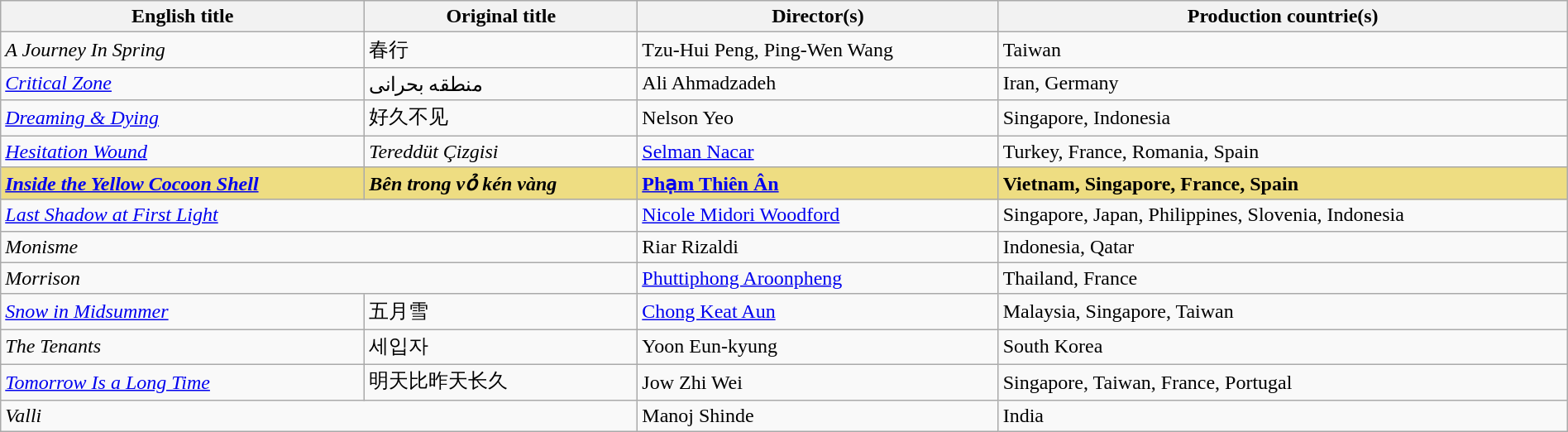<table class="sortable wikitable" style="width:100%; margin-bottom:4px">
<tr>
<th scope="col">English title</th>
<th scope="col">Original title</th>
<th scope="col">Director(s)</th>
<th scope="col">Production countrie(s)</th>
</tr>
<tr>
<td><em>A Journey In Spring</em></td>
<td>春行</td>
<td>Tzu-Hui Peng, Ping-Wen Wang</td>
<td>Taiwan</td>
</tr>
<tr>
<td><em><a href='#'>Critical Zone</a></em></td>
<td>منطقه بحرانی</td>
<td>Ali Ahmadzadeh</td>
<td>Iran, Germany</td>
</tr>
<tr>
<td><em><a href='#'>Dreaming & Dying</a></em></td>
<td>好久不见</td>
<td>Nelson Yeo</td>
<td>Singapore, Indonesia</td>
</tr>
<tr>
<td><em><a href='#'>Hesitation Wound</a></em></td>
<td><em>Tereddüt Çizgisi</em></td>
<td><a href='#'>Selman Nacar</a></td>
<td>Turkey, France, Romania, Spain</td>
</tr>
<tr style="background:#EEDD82;">
<td><strong><em><a href='#'>Inside the Yellow Cocoon Shell</a></em></strong></td>
<td><strong><em>Bên trong vỏ kén vàng</em></strong></td>
<td><strong><a href='#'>Phạm Thiên Ân</a></strong></td>
<td><strong>Vietnam, Singapore, France, Spain</strong></td>
</tr>
<tr>
<td colspan="2"><em><a href='#'>Last Shadow at First Light</a></em></td>
<td><a href='#'>Nicole Midori Woodford</a></td>
<td>Singapore, Japan, Philippines, Slovenia, Indonesia</td>
</tr>
<tr>
<td colspan="2"><em>Monisme</em></td>
<td>Riar Rizaldi</td>
<td>Indonesia, Qatar</td>
</tr>
<tr>
<td colspan="2"><em>Morrison</em></td>
<td><a href='#'>Phuttiphong Aroonpheng</a></td>
<td>Thailand, France</td>
</tr>
<tr>
<td><em><a href='#'>Snow in Midsummer</a></em></td>
<td>五月雪</td>
<td><a href='#'>Chong Keat Aun</a></td>
<td>Malaysia, Singapore, Taiwan</td>
</tr>
<tr>
<td><em>The Tenants</em></td>
<td>세입자</td>
<td>Yoon Eun-kyung</td>
<td>South Korea</td>
</tr>
<tr>
<td><em><a href='#'>Tomorrow Is a Long Time</a></em></td>
<td>明天比昨天长久</td>
<td>Jow Zhi Wei</td>
<td>Singapore, Taiwan, France, Portugal</td>
</tr>
<tr>
<td colspan="2"><em>Valli</em></td>
<td>Manoj Shinde</td>
<td>India</td>
</tr>
</table>
